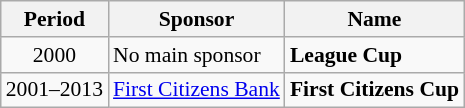<table class="wikitable" style="font-size:90%;">
<tr>
<th>Period</th>
<th>Sponsor</th>
<th>Name</th>
</tr>
<tr>
<td align="center">2000</td>
<td rowspan="1">No main sponsor</td>
<td><strong>League Cup</strong></td>
</tr>
<tr>
<td align="center">2001–2013</td>
<td rowspan="1"><a href='#'>First Citizens Bank</a></td>
<td><strong>First Citizens Cup</strong></td>
</tr>
</table>
